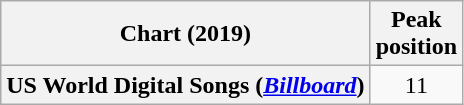<table class="wikitable sortable plainrowheaders" style="text-align:center">
<tr>
<th scope="col">Chart (2019)</th>
<th scope="col">Peak<br>position</th>
</tr>
<tr>
<th scope="row">US World Digital Songs (<a href='#'><em>Billboard</em></a>)</th>
<td>11</td>
</tr>
</table>
